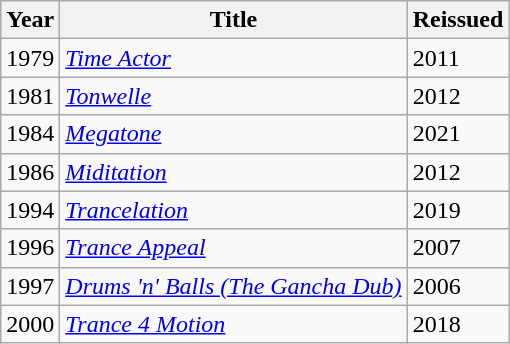<table class="wikitable sortable">
<tr>
<th>Year</th>
<th>Title</th>
<th>Reissued</th>
</tr>
<tr>
<td>1979</td>
<td><em><a href='#'>Time Actor</a></em></td>
<td>2011</td>
</tr>
<tr>
<td>1981</td>
<td><em><a href='#'>Tonwelle</a></em></td>
<td>2012</td>
</tr>
<tr>
<td>1984</td>
<td><em><a href='#'>Megatone</a></em></td>
<td>2021</td>
</tr>
<tr>
<td>1986</td>
<td><em><a href='#'>Miditation</a></em></td>
<td>2012</td>
</tr>
<tr>
<td>1994</td>
<td><em><a href='#'>Trancelation</a></em></td>
<td>2019</td>
</tr>
<tr>
<td>1996</td>
<td><em><a href='#'>Trance Appeal</a></em></td>
<td>2007</td>
</tr>
<tr>
<td>1997</td>
<td><em><a href='#'>Drums 'n' Balls (The Gancha Dub)</a></em></td>
<td>2006</td>
</tr>
<tr>
<td>2000</td>
<td><em><a href='#'>Trance 4 Motion</a></em></td>
<td>2018</td>
</tr>
</table>
